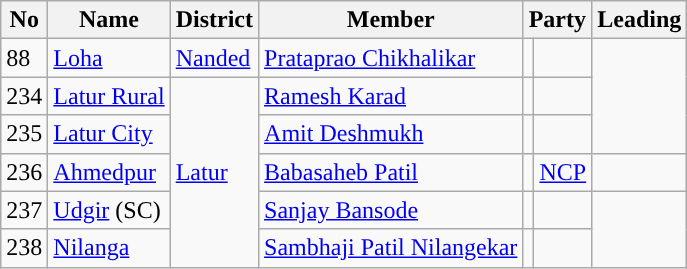<table class="wikitable">
<tr>
<th>No</th>
<th>Name</th>
<th>District</th>
<th>Member</th>
<th colspan="2">Party</th>
<th colspan=2>Leading<br></th>
</tr>
<tr>
<td>88</td>
<td><a href='#'>Loha</a></td>
<td><a href='#'>Nanded</a></td>
<td><a href='#'>Prataprao Chikhalikar</a></td>
<td></td>
<td></td>
</tr>
<tr>
<td>234</td>
<td><a href='#'>Latur Rural</a></td>
<td rowspan="5"><a href='#'>Latur</a></td>
<td><a href='#'>Ramesh Karad</a></td>
<td></td>
<td></td>
</tr>
<tr>
<td>235</td>
<td><a href='#'>Latur City</a></td>
<td><a href='#'>Amit Deshmukh</a></td>
<td></td>
<td></td>
</tr>
<tr>
<td>236</td>
<td><a href='#'>Ahmedpur</a></td>
<td><a href='#'>Babasaheb Patil</a></td>
<td style="background-color: "></td>
<td><a href='#'>NCP</a></td>
<td></td>
</tr>
<tr>
<td>237</td>
<td><a href='#'>Udgir</a> (SC)</td>
<td><a href='#'>Sanjay Bansode</a></td>
<td></td>
<td></td>
</tr>
<tr>
<td>238</td>
<td><a href='#'>Nilanga</a></td>
<td><a href='#'>Sambhaji Patil Nilangekar</a></td>
<td></td>
<td></td>
</tr>
</table>
